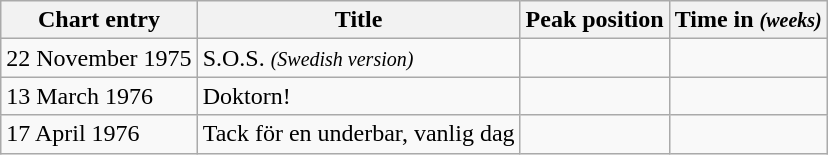<table class="wikitable">
<tr>
<th>Chart entry</th>
<th>Title</th>
<th>Peak position</th>
<th>Time in <small><em>(weeks)</em></small></th>
</tr>
<tr>
<td>22 November 1975</td>
<td>S.O.S. <small><em>(Swedish version)</em></small></td>
<td><strong></strong></td>
<td><em></em></td>
</tr>
<tr>
<td>13 March 1976</td>
<td>Doktorn!</td>
<td><strong></strong></td>
<td><em></em></td>
</tr>
<tr>
<td>17 April 1976</td>
<td>Tack för en underbar, vanlig dag</td>
<td><strong></strong></td>
<td><em></em></td>
</tr>
</table>
